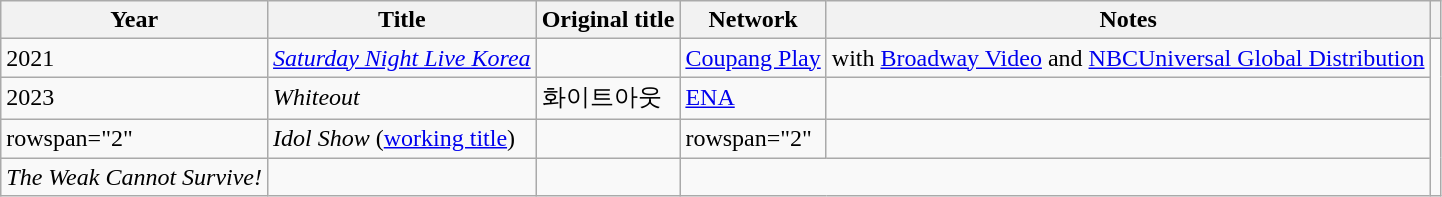<table class="wikitable">
<tr>
<th>Year</th>
<th>Title</th>
<th>Original title</th>
<th>Network</th>
<th>Notes</th>
<th></th>
</tr>
<tr>
<td>2021</td>
<td><em><a href='#'>Saturday Night Live Korea</a></em></td>
<td></td>
<td><a href='#'>Coupang Play</a></td>
<td>with <a href='#'>Broadway Video</a> and <a href='#'>NBCUniversal Global Distribution</a></td>
<td rowspan="4"></td>
</tr>
<tr>
<td>2023</td>
<td><em>Whiteout</em></td>
<td>화이트아웃</td>
<td><a href='#'>ENA</a></td>
<td></td>
</tr>
<tr>
<td>rowspan="2" </td>
<td><em>Idol Show</em> (<a href='#'>working title</a>)</td>
<td></td>
<td>rowspan="2" </td>
<td></td>
</tr>
<tr>
<td><em>The Weak Cannot Survive!</em></td>
<td></td>
<td></td>
</tr>
</table>
